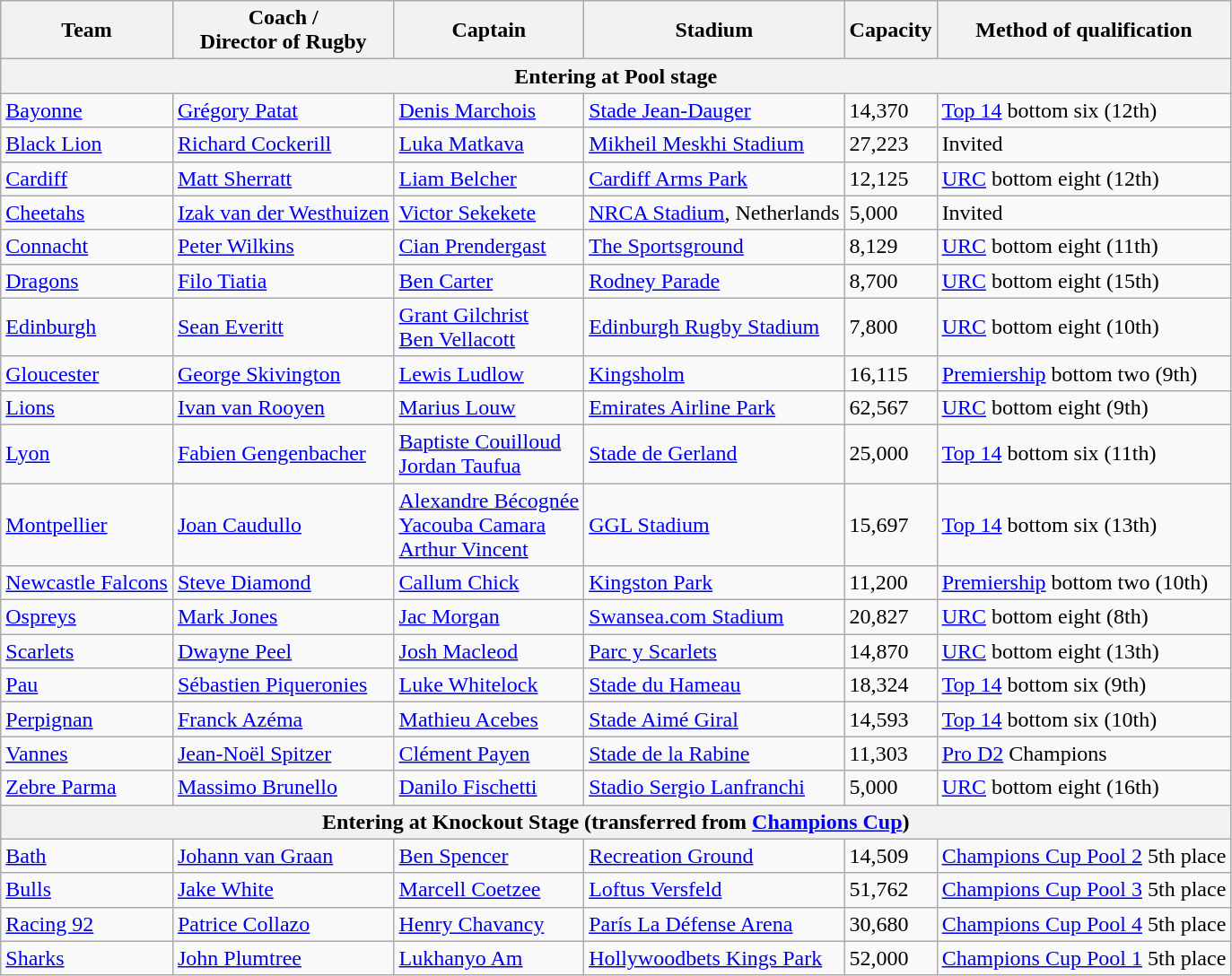<table class="wikitable sortable">
<tr>
<th>Team</th>
<th>Coach /<br>Director of Rugby</th>
<th>Captain</th>
<th>Stadium</th>
<th>Capacity</th>
<th>Method of qualification</th>
</tr>
<tr>
<th colspan="6">Entering at Pool stage</th>
</tr>
<tr>
<td> <a href='#'>Bayonne</a></td>
<td> <a href='#'>Grégory Patat</a></td>
<td> <a href='#'>Denis Marchois</a></td>
<td><a href='#'>Stade Jean-Dauger</a></td>
<td>14,370</td>
<td><a href='#'>Top 14</a> bottom six (12th)</td>
</tr>
<tr>
<td> <a href='#'>Black Lion</a></td>
<td> <a href='#'>Richard Cockerill</a></td>
<td> <a href='#'>Luka Matkava</a></td>
<td><a href='#'>Mikheil Meskhi Stadium</a></td>
<td>27,223</td>
<td>Invited</td>
</tr>
<tr>
<td> <a href='#'>Cardiff</a></td>
<td> <a href='#'>Matt Sherratt</a></td>
<td> <a href='#'>Liam Belcher</a></td>
<td><a href='#'>Cardiff Arms Park</a></td>
<td>12,125</td>
<td><a href='#'>URC</a> bottom eight (12th)</td>
</tr>
<tr>
<td> <a href='#'>Cheetahs</a></td>
<td> <a href='#'>Izak van der Westhuizen</a></td>
<td> <a href='#'>Victor Sekekete</a></td>
<td><a href='#'>NRCA Stadium</a>, Netherlands</td>
<td>5,000</td>
<td>Invited</td>
</tr>
<tr>
<td> <a href='#'>Connacht</a></td>
<td> <a href='#'>Peter Wilkins</a></td>
<td> <a href='#'>Cian Prendergast</a></td>
<td><a href='#'>The Sportsground</a></td>
<td>8,129</td>
<td><a href='#'>URC</a> bottom eight (11th)</td>
</tr>
<tr>
<td> <a href='#'>Dragons</a></td>
<td> <a href='#'>Filo Tiatia</a></td>
<td> <a href='#'>Ben Carter</a></td>
<td><a href='#'>Rodney Parade</a></td>
<td>8,700</td>
<td><a href='#'>URC</a> bottom eight (15th)</td>
</tr>
<tr>
<td> <a href='#'>Edinburgh</a></td>
<td> <a href='#'>Sean Everitt</a></td>
<td> <a href='#'>Grant Gilchrist</a><br> <a href='#'>Ben Vellacott</a></td>
<td><a href='#'>Edinburgh Rugby Stadium</a></td>
<td>7,800</td>
<td><a href='#'>URC</a> bottom eight (10th)</td>
</tr>
<tr>
<td> <a href='#'>Gloucester</a></td>
<td> <a href='#'>George Skivington</a></td>
<td> <a href='#'>Lewis Ludlow</a></td>
<td><a href='#'>Kingsholm</a></td>
<td>16,115</td>
<td><a href='#'>Premiership</a> bottom two (9th)</td>
</tr>
<tr>
<td> <a href='#'>Lions</a></td>
<td> <a href='#'>Ivan van Rooyen</a></td>
<td> <a href='#'>Marius Louw</a></td>
<td><a href='#'>Emirates Airline Park</a></td>
<td>62,567</td>
<td><a href='#'>URC</a> bottom eight (9th)</td>
</tr>
<tr>
<td> <a href='#'>Lyon</a></td>
<td> <a href='#'>Fabien Gengenbacher</a></td>
<td> <a href='#'>Baptiste Couilloud</a><br> <a href='#'>Jordan Taufua</a></td>
<td><a href='#'>Stade de Gerland</a></td>
<td>25,000</td>
<td><a href='#'>Top 14</a> bottom six (11th)</td>
</tr>
<tr>
<td> <a href='#'>Montpellier</a></td>
<td> 	<a href='#'>Joan Caudullo</a></td>
<td> <a href='#'>Alexandre Bécognée</a><br> <a href='#'>Yacouba Camara</a><br> <a href='#'>Arthur Vincent</a></td>
<td><a href='#'>GGL Stadium</a></td>
<td>15,697</td>
<td><a href='#'>Top 14</a> bottom six (13th)</td>
</tr>
<tr>
<td> <a href='#'>Newcastle Falcons</a></td>
<td> <a href='#'>Steve Diamond</a></td>
<td> <a href='#'>Callum Chick</a></td>
<td><a href='#'>Kingston Park</a></td>
<td>11,200</td>
<td><a href='#'>Premiership</a> bottom two (10th)</td>
</tr>
<tr>
<td> <a href='#'>Ospreys</a></td>
<td> <a href='#'>Mark Jones</a> </td>
<td> <a href='#'>Jac Morgan</a></td>
<td><a href='#'>Swansea.com Stadium</a></td>
<td>20,827</td>
<td><a href='#'>URC</a> bottom eight (8th)</td>
</tr>
<tr>
<td> <a href='#'>Scarlets</a></td>
<td> <a href='#'>Dwayne Peel</a></td>
<td> <a href='#'>Josh Macleod</a></td>
<td><a href='#'>Parc y Scarlets</a></td>
<td>14,870</td>
<td><a href='#'>URC</a> bottom eight (13th)</td>
</tr>
<tr>
<td> <a href='#'>Pau</a></td>
<td> <a href='#'>Sébastien Piqueronies</a></td>
<td> <a href='#'>Luke Whitelock</a></td>
<td><a href='#'>Stade du Hameau</a></td>
<td>18,324</td>
<td><a href='#'>Top 14</a> bottom six (9th)</td>
</tr>
<tr>
<td> <a href='#'>Perpignan</a></td>
<td> <a href='#'>Franck Azéma</a></td>
<td> <a href='#'>Mathieu Acebes</a></td>
<td><a href='#'>Stade Aimé Giral</a></td>
<td>14,593</td>
<td><a href='#'>Top 14</a> bottom six (10th)</td>
</tr>
<tr>
<td> <a href='#'>Vannes</a></td>
<td> <a href='#'>Jean-Noël Spitzer</a></td>
<td> <a href='#'>Clément Payen</a></td>
<td><a href='#'>Stade de la Rabine</a></td>
<td>11,303</td>
<td><a href='#'>Pro D2</a> Champions</td>
</tr>
<tr>
<td> <a href='#'>Zebre Parma</a></td>
<td> <a href='#'>Massimo Brunello</a></td>
<td> <a href='#'>Danilo Fischetti</a></td>
<td><a href='#'>Stadio Sergio Lanfranchi</a></td>
<td>5,000</td>
<td><a href='#'>URC</a> bottom eight (16th)</td>
</tr>
<tr>
<th colspan="6">Entering at Knockout Stage (transferred from <a href='#'>Champions Cup</a>)</th>
</tr>
<tr>
<td> <a href='#'>Bath</a></td>
<td> <a href='#'>Johann van Graan</a></td>
<td> <a href='#'>Ben Spencer</a></td>
<td><a href='#'>Recreation Ground</a></td>
<td>14,509</td>
<td><a href='#'>Champions Cup Pool 2</a> 5th place</td>
</tr>
<tr>
<td> <a href='#'>Bulls</a></td>
<td> <a href='#'>Jake White</a></td>
<td> <a href='#'>Marcell Coetzee</a></td>
<td><a href='#'>Loftus Versfeld</a></td>
<td>51,762</td>
<td><a href='#'>Champions Cup Pool 3</a> 5th place</td>
</tr>
<tr>
<td> <a href='#'>Racing 92</a></td>
<td> <a href='#'>Patrice Collazo</a> </td>
<td> <a href='#'>Henry Chavancy</a></td>
<td><a href='#'>París La Défense Arena</a></td>
<td>30,680</td>
<td><a href='#'>Champions Cup Pool 4</a> 5th place</td>
</tr>
<tr>
<td> <a href='#'>Sharks</a></td>
<td> <a href='#'>John Plumtree</a></td>
<td> <a href='#'>Lukhanyo Am</a></td>
<td><a href='#'>Hollywoodbets Kings Park</a></td>
<td>52,000</td>
<td><a href='#'>Champions Cup Pool 1</a> 5th place</td>
</tr>
</table>
